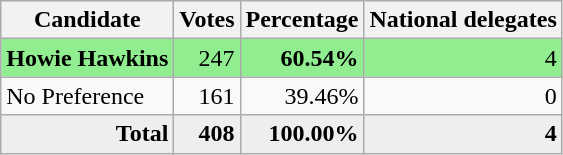<table class="wikitable" style="text-align:right;">
<tr>
<th>Candidate</th>
<th>Votes</th>
<th>Percentage</th>
<th>National delegates</th>
</tr>
<tr style="background:lightgreen;">
<td style="text-align:left;"><strong>Howie Hawkins</strong></td>
<td>247</td>
<td><strong>60.54%</strong></td>
<td>4</td>
</tr>
<tr>
<td style="text-align:left;">No Preference</td>
<td>161</td>
<td>39.46%</td>
<td>0</td>
</tr>
<tr style="background:#eee;">
<td style="margin-right:0.50px"><strong>Total</strong></td>
<td style="margin-right:0.50px"><strong>408</strong></td>
<td style="margin-right:0.50px"><strong>100.00%</strong></td>
<td style="margin-right:0.50px"><strong>4</strong></td>
</tr>
</table>
